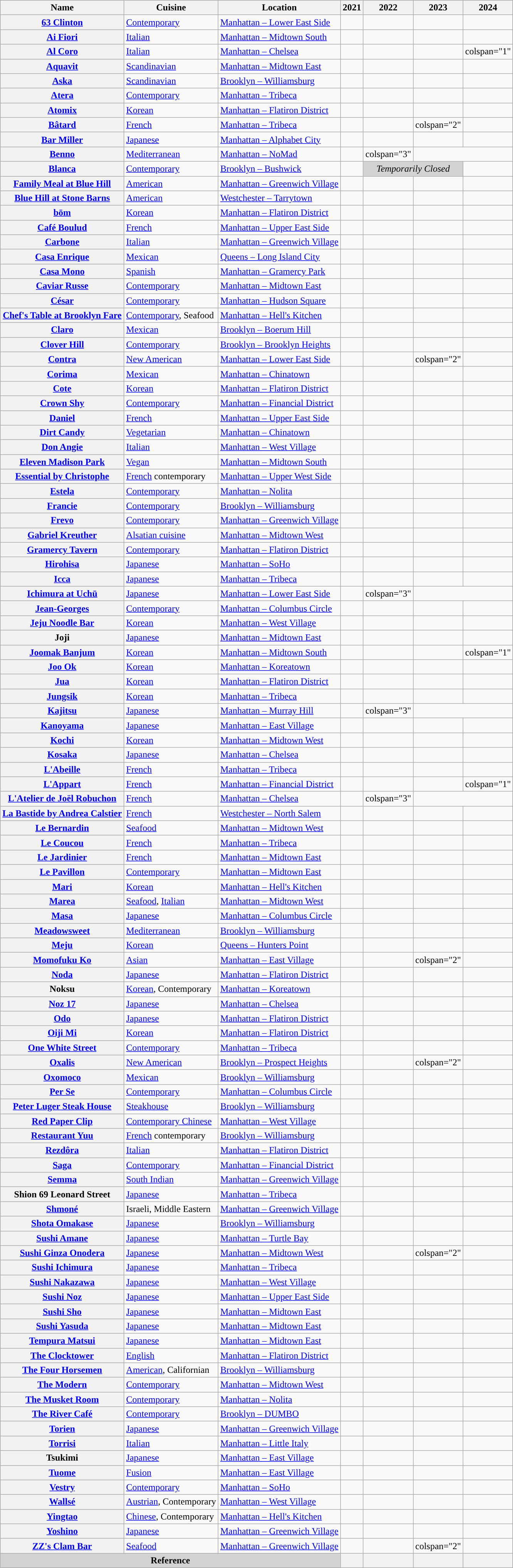<table class="wikitable sortable plainrowheaders" style="text-align:left;"">
<tr>
<th scope="col">Name</th>
<th scope="col">Cuisine</th>
<th scope="col">Location</th>
<th scope="col">2021</th>
<th scope="col">2022</th>
<th scope="col">2023</th>
<th scope="col">2024</th>
</tr>
<tr>
<th scope="row"><a href='#'>63 Clinton</a></th>
<td><a href='#'>Contemporary</a></td>
<td><a href='#'>Manhattan – Lower East Side</a></td>
<td></td>
<td></td>
<td></td>
<td></td>
</tr>
<tr>
<th scope="row"><a href='#'>Ai Fiori</a></th>
<td><a href='#'>Italian</a></td>
<td><a href='#'>Manhattan – Midtown South</a></td>
<td></td>
<td></td>
<td></td>
<td></td>
</tr>
<tr>
<th scope="row"><a href='#'>Al Coro</a></th>
<td><a href='#'>Italian</a></td>
<td><a href='#'>Manhattan – Chelsea</a></td>
<td></td>
<td></td>
<td></td>
<td>colspan="1" </td>
</tr>
<tr>
<th scope="row"><a href='#'>Aquavit</a></th>
<td><a href='#'>Scandinavian</a></td>
<td><a href='#'>Manhattan – Midtown East</a></td>
<td></td>
<td></td>
<td></td>
<td></td>
</tr>
<tr>
<th scope="row"><a href='#'>Aska</a></th>
<td><a href='#'>Scandinavian</a></td>
<td><a href='#'>Brooklyn – Williamsburg</a></td>
<td></td>
<td></td>
<td></td>
<td></td>
</tr>
<tr>
<th scope="row"><a href='#'>Atera</a></th>
<td><a href='#'>Contemporary</a></td>
<td><a href='#'>Manhattan – Tribeca</a></td>
<td></td>
<td></td>
<td></td>
<td></td>
</tr>
<tr>
<th scope="row"><a href='#'>Atomix</a></th>
<td><a href='#'>Korean</a></td>
<td><a href='#'>Manhattan – Flatiron District</a></td>
<td></td>
<td></td>
<td></td>
<td></td>
</tr>
<tr>
<th scope="row"><a href='#'>Bâtard</a></th>
<td><a href='#'>French</a></td>
<td><a href='#'>Manhattan – Tribeca</a></td>
<td></td>
<td></td>
<td>colspan="2" </td>
</tr>
<tr>
<th scope="row"><a href='#'>Bar Miller</a></th>
<td><a href='#'>Japanese</a></td>
<td><a href='#'>Manhattan – Alphabet City</a></td>
<td></td>
<td></td>
<td></td>
<td></td>
</tr>
<tr>
<th scope="row"><a href='#'>Benno</a></th>
<td><a href='#'>Mediterranean</a></td>
<td><a href='#'>Manhattan – NoMad</a></td>
<td></td>
<td>colspan="3" </td>
</tr>
<tr>
<th scope="row"><a href='#'>Blanca</a></th>
<td><a href='#'>Contemporary</a></td>
<td><a href='#'>Brooklyn – Bushwick</a></td>
<td></td>
<td colspan="2" style="text-align: center; background: lightgray;"><em>Temporarily Closed</em></td>
<td></td>
</tr>
<tr>
<th scope="row"><a href='#'>Family Meal at Blue Hill</a></th>
<td><a href='#'>American</a></td>
<td><a href='#'>Manhattan – Greenwich Village</a></td>
<td></td>
<td></td>
<td></td>
<td></td>
</tr>
<tr>
<th scope="row"><a href='#'>Blue Hill at Stone Barns</a></th>
<td><a href='#'>American</a></td>
<td><a href='#'>Westchester – Tarrytown</a></td>
<td></td>
<td></td>
<td></td>
<td></td>
</tr>
<tr>
<th scope="row"><a href='#'>bōm</a></th>
<td><a href='#'>Korean</a></td>
<td><a href='#'>Manhattan – Flatiron District</a></td>
<td></td>
<td></td>
<td></td>
<td></td>
</tr>
<tr>
<th scope="row"><a href='#'>Café Boulud</a></th>
<td><a href='#'>French</a></td>
<td><a href='#'>Manhattan – Upper East Side</a></td>
<td></td>
<td></td>
<td></td>
<td></td>
</tr>
<tr>
<th scope="row"><a href='#'>Carbone</a></th>
<td><a href='#'>Italian</a></td>
<td><a href='#'>Manhattan – Greenwich Village</a></td>
<td></td>
<td></td>
<td></td>
<td></td>
</tr>
<tr>
<th scope="row"><a href='#'>Casa Enrique</a></th>
<td><a href='#'>Mexican</a></td>
<td><a href='#'>Queens – Long Island City</a></td>
<td></td>
<td></td>
<td></td>
<td></td>
</tr>
<tr>
<th scope="row"><a href='#'>Casa Mono</a></th>
<td><a href='#'>Spanish</a></td>
<td><a href='#'>Manhattan – Gramercy Park</a></td>
<td></td>
<td></td>
<td></td>
<td></td>
</tr>
<tr>
<th scope="row"><a href='#'>Caviar Russe</a></th>
<td><a href='#'>Contemporary</a></td>
<td><a href='#'>Manhattan – Midtown East</a></td>
<td></td>
<td></td>
<td></td>
<td></td>
</tr>
<tr>
<th scope="row"><a href='#'>César</a></th>
<td><a href='#'>Contemporary</a></td>
<td><a href='#'>Manhattan – Hudson Square</a></td>
<td></td>
<td></td>
<td></td>
<td></td>
</tr>
<tr>
<th scope="row"><a href='#'>Chef's Table at Brooklyn Fare</a></th>
<td><a href='#'>Contemporary</a>, Seafood</td>
<td><a href='#'>Manhattan – Hell's Kitchen</a></td>
<td></td>
<td></td>
<td></td>
<td></td>
</tr>
<tr>
<th scope="row"><a href='#'>Claro</a></th>
<td><a href='#'>Mexican</a></td>
<td><a href='#'>Brooklyn – Boerum Hill</a></td>
<td></td>
<td></td>
<td></td>
<td></td>
</tr>
<tr>
<th scope="row"><a href='#'>Clover Hill</a></th>
<td><a href='#'>Contemporary</a></td>
<td><a href='#'>Brooklyn – Brooklyn Heights</a></td>
<td></td>
<td></td>
<td></td>
<td></td>
</tr>
<tr>
<th scope="row"><a href='#'>Contra</a></th>
<td><a href='#'>New American</a></td>
<td><a href='#'>Manhattan – Lower East Side</a></td>
<td></td>
<td></td>
<td>colspan="2" </td>
</tr>
<tr>
<th scope="row"><a href='#'>Corima</a></th>
<td><a href='#'>Mexican</a></td>
<td><a href='#'>Manhattan – Chinatown</a></td>
<td></td>
<td></td>
<td></td>
<td></td>
</tr>
<tr>
<th scope="row"><a href='#'>Cote</a></th>
<td><a href='#'>Korean</a></td>
<td><a href='#'>Manhattan – Flatiron District</a></td>
<td></td>
<td></td>
<td></td>
<td></td>
</tr>
<tr>
<th scope="row"><a href='#'>Crown Shy</a></th>
<td><a href='#'>Contemporary</a></td>
<td><a href='#'>Manhattan – Financial District</a></td>
<td></td>
<td></td>
<td></td>
<td></td>
</tr>
<tr>
<th scope="row"><a href='#'>Daniel</a></th>
<td><a href='#'>French</a></td>
<td><a href='#'>Manhattan – Upper East Side</a></td>
<td></td>
<td></td>
<td></td>
<td></td>
</tr>
<tr>
<th scope="row"><a href='#'>Dirt Candy</a></th>
<td><a href='#'>Vegetarian</a></td>
<td><a href='#'>Manhattan – Chinatown</a></td>
<td></td>
<td></td>
<td></td>
<td></td>
</tr>
<tr>
<th scope="row"><a href='#'>Don Angie</a></th>
<td><a href='#'>Italian</a></td>
<td><a href='#'>Manhattan – West Village</a></td>
<td></td>
<td></td>
<td></td>
<td></td>
</tr>
<tr>
<th scope="row"><a href='#'>Eleven Madison Park</a></th>
<td><a href='#'>Vegan</a></td>
<td><a href='#'>Manhattan – Midtown South</a></td>
<td></td>
<td></td>
<td></td>
<td></td>
</tr>
<tr>
<th scope="row"><a href='#'>Essential by Christophe</a></th>
<td><a href='#'>French</a> contemporary</td>
<td><a href='#'>Manhattan – Upper West Side</a></td>
<td></td>
<td></td>
<td></td>
<td></td>
</tr>
<tr>
<th scope="row"><a href='#'>Estela</a></th>
<td><a href='#'>Contemporary</a></td>
<td><a href='#'>Manhattan – Nolita</a></td>
<td></td>
<td></td>
<td></td>
<td></td>
</tr>
<tr>
<th scope="row"><a href='#'>Francie</a></th>
<td><a href='#'>Contemporary</a></td>
<td><a href='#'>Brooklyn – Williamsburg</a></td>
<td></td>
<td></td>
<td></td>
<td></td>
</tr>
<tr>
<th scope="row"><a href='#'>Frevo</a></th>
<td><a href='#'>Contemporary</a></td>
<td><a href='#'>Manhattan – Greenwich Village</a></td>
<td></td>
<td></td>
<td></td>
<td></td>
</tr>
<tr>
<th scope="row"><a href='#'>Gabriel Kreuther</a></th>
<td><a href='#'>Alsatian cuisine</a></td>
<td><a href='#'>Manhattan – Midtown West</a></td>
<td></td>
<td></td>
<td></td>
<td></td>
</tr>
<tr>
<th scope="row"><a href='#'>Gramercy Tavern</a></th>
<td><a href='#'>Contemporary</a></td>
<td><a href='#'>Manhattan – Flatiron District</a></td>
<td></td>
<td></td>
<td></td>
<td></td>
</tr>
<tr>
<th scope="row"><a href='#'>Hirohisa</a></th>
<td><a href='#'>Japanese</a></td>
<td><a href='#'>Manhattan – SoHo</a></td>
<td></td>
<td></td>
<td></td>
<td></td>
</tr>
<tr>
<th scope="row"><a href='#'>Icca</a></th>
<td><a href='#'>Japanese</a></td>
<td><a href='#'>Manhattan – Tribeca</a></td>
<td></td>
<td></td>
<td></td>
<td></td>
</tr>
<tr>
<th scope="row"><a href='#'>Ichimura at Uchū</a></th>
<td><a href='#'>Japanese</a></td>
<td><a href='#'>Manhattan – Lower East Side</a></td>
<td></td>
<td>colspan="3" </td>
</tr>
<tr>
<th scope="row"><a href='#'>Jean-Georges</a></th>
<td><a href='#'>Contemporary</a></td>
<td><a href='#'>Manhattan – Columbus Circle</a></td>
<td></td>
<td></td>
<td></td>
<td></td>
</tr>
<tr>
<th scope="row"><a href='#'>Jeju Noodle Bar</a></th>
<td><a href='#'>Korean</a></td>
<td><a href='#'>Manhattan – West Village</a></td>
<td></td>
<td></td>
<td></td>
<td></td>
</tr>
<tr>
<th scope="row">Joji</th>
<td><a href='#'>Japanese</a></td>
<td><a href='#'>Manhattan – Midtown East</a></td>
<td></td>
<td></td>
<td></td>
<td></td>
</tr>
<tr>
<th scope="row"><a href='#'>Joomak Banjum</a></th>
<td><a href='#'>Korean</a></td>
<td><a href='#'>Manhattan – Midtown South</a></td>
<td></td>
<td></td>
<td></td>
<td>colspan="1" </td>
</tr>
<tr>
<th scope="row"><a href='#'>Joo Ok</a></th>
<td><a href='#'>Korean</a></td>
<td><a href='#'>Manhattan – Koreatown</a></td>
<td></td>
<td></td>
<td></td>
<td></td>
</tr>
<tr>
<th scope="row"><a href='#'>Jua</a></th>
<td><a href='#'>Korean</a></td>
<td><a href='#'>Manhattan – Flatiron District</a></td>
<td></td>
<td></td>
<td></td>
<td></td>
</tr>
<tr>
<th scope="row"><a href='#'>Jungsik</a></th>
<td><a href='#'>Korean</a></td>
<td><a href='#'>Manhattan – Tribeca</a></td>
<td></td>
<td></td>
<td></td>
<td></td>
</tr>
<tr>
<th scope="row"><a href='#'>Kajitsu</a></th>
<td><a href='#'>Japanese</a></td>
<td><a href='#'>Manhattan – Murray Hill</a></td>
<td></td>
<td>colspan="3" </td>
</tr>
<tr>
<th scope="row"><a href='#'>Kanoyama</a></th>
<td><a href='#'>Japanese</a></td>
<td><a href='#'>Manhattan – East Village</a></td>
<td></td>
<td></td>
<td></td>
<td></td>
</tr>
<tr>
<th scope="row"><a href='#'>Kochi</a></th>
<td><a href='#'>Korean</a></td>
<td><a href='#'>Manhattan – Midtown West</a></td>
<td></td>
<td></td>
<td></td>
<td></td>
</tr>
<tr>
<th scope="row"><a href='#'>Kosaka</a></th>
<td><a href='#'>Japanese</a></td>
<td><a href='#'>Manhattan – Chelsea</a></td>
<td></td>
<td></td>
<td></td>
<td></td>
</tr>
<tr>
<th scope="row"><a href='#'>L'Abeille</a></th>
<td><a href='#'>French</a></td>
<td><a href='#'>Manhattan – Tribeca</a></td>
<td></td>
<td></td>
<td></td>
<td></td>
</tr>
<tr>
<th scope="row"><a href='#'>L'Appart</a></th>
<td><a href='#'>French</a></td>
<td><a href='#'>Manhattan – Financial District</a></td>
<td></td>
<td></td>
<td></td>
<td>colspan="1" </td>
</tr>
<tr>
<th scope="row"><a href='#'>L'Atelier de Joël Robuchon</a></th>
<td><a href='#'>French</a></td>
<td><a href='#'>Manhattan – Chelsea</a></td>
<td></td>
<td>colspan="3" </td>
</tr>
<tr>
<th scope="row"><a href='#'>La Bastide by Andrea Calstier</a></th>
<td><a href='#'>French</a></td>
<td><a href='#'>Westchester – North Salem</a></td>
<td></td>
<td></td>
<td></td>
<td></td>
</tr>
<tr>
<th scope="row"><a href='#'>Le Bernardin</a></th>
<td><a href='#'>Seafood</a></td>
<td><a href='#'>Manhattan – Midtown West</a></td>
<td></td>
<td></td>
<td></td>
<td></td>
</tr>
<tr>
<th scope="row"><a href='#'> Le Coucou</a></th>
<td><a href='#'>French</a></td>
<td><a href='#'>Manhattan – Tribeca</a></td>
<td></td>
<td></td>
<td></td>
<td></td>
</tr>
<tr>
<th scope="row"><a href='#'>Le Jardinier</a></th>
<td><a href='#'>French</a></td>
<td><a href='#'>Manhattan – Midtown East</a></td>
<td></td>
<td></td>
<td></td>
<td></td>
</tr>
<tr>
<th scope="row"><a href='#'>Le Pavillon</a></th>
<td><a href='#'>Contemporary</a></td>
<td><a href='#'>Manhattan – Midtown East</a></td>
<td></td>
<td></td>
<td></td>
<td></td>
</tr>
<tr>
<th scope="row"><a href='#'>Mari</a></th>
<td><a href='#'>Korean</a></td>
<td><a href='#'>Manhattan – Hell's Kitchen</a></td>
<td></td>
<td></td>
<td></td>
<td></td>
</tr>
<tr>
<th scope="row"><a href='#'>Marea</a></th>
<td><a href='#'>Seafood</a>, <a href='#'>Italian</a></td>
<td><a href='#'>Manhattan – Midtown West</a></td>
<td></td>
<td></td>
<td></td>
<td></td>
</tr>
<tr>
<th scope="row"><a href='#'>Masa</a></th>
<td><a href='#'>Japanese</a></td>
<td><a href='#'>Manhattan – Columbus Circle</a></td>
<td></td>
<td></td>
<td></td>
<td></td>
</tr>
<tr>
<th scope="row"><a href='#'>Meadowsweet</a></th>
<td><a href='#'>Mediterranean</a></td>
<td><a href='#'>Brooklyn – Williamsburg</a></td>
<td></td>
<td></td>
<td></td>
<td></td>
</tr>
<tr>
<th scope="row"><a href='#'>Meju</a></th>
<td><a href='#'>Korean</a></td>
<td><a href='#'>Queens – Hunters Point</a></td>
<td></td>
<td></td>
<td></td>
<td></td>
</tr>
<tr>
<th scope="row"><a href='#'>Momofuku Ko</a></th>
<td><a href='#'>Asian</a></td>
<td><a href='#'>Manhattan – East Village</a></td>
<td></td>
<td></td>
<td>colspan="2" </td>
</tr>
<tr>
<th scope="row"><a href='#'>Noda</a></th>
<td><a href='#'>Japanese</a></td>
<td><a href='#'>Manhattan – Flatiron District</a></td>
<td></td>
<td></td>
<td></td>
<td></td>
</tr>
<tr>
<th scope="row">Noksu</th>
<td><a href='#'>Korean</a>, Contemporary</td>
<td><a href='#'>Manhattan – Koreatown</a></td>
<td></td>
<td></td>
<td></td>
<td></td>
</tr>
<tr>
<th scope="row"><a href='#'>Noz 17</a></th>
<td><a href='#'>Japanese</a></td>
<td><a href='#'>Manhattan – Chelsea</a></td>
<td></td>
<td></td>
<td></td>
<td></td>
</tr>
<tr>
<th scope="row"><a href='#'>Odo</a></th>
<td><a href='#'>Japanese</a></td>
<td><a href='#'>Manhattan – Flatiron District</a></td>
<td></td>
<td></td>
<td></td>
<td></td>
</tr>
<tr>
<th scope="row"><a href='#'>Oiji Mi</a></th>
<td><a href='#'>Korean</a></td>
<td><a href='#'>Manhattan – Flatiron District</a></td>
<td></td>
<td></td>
<td></td>
<td></td>
</tr>
<tr>
<th scope="row"><a href='#'>One White Street</a></th>
<td><a href='#'>Contemporary</a></td>
<td><a href='#'>Manhattan – Tribeca</a></td>
<td></td>
<td></td>
<td></td>
<td></td>
</tr>
<tr>
<th scope="row"><a href='#'>Oxalis</a></th>
<td><a href='#'>New American</a></td>
<td><a href='#'>Brooklyn – Prospect Heights</a></td>
<td></td>
<td></td>
<td>colspan="2" </td>
</tr>
<tr>
<th scope="row"><a href='#'>Oxomoco</a></th>
<td><a href='#'>Mexican</a></td>
<td><a href='#'>Brooklyn – Williamsburg</a></td>
<td></td>
<td></td>
<td></td>
<td></td>
</tr>
<tr>
<th scope="row"><a href='#'>Per Se</a></th>
<td><a href='#'>Contemporary</a></td>
<td><a href='#'>Manhattan – Columbus Circle</a></td>
<td></td>
<td></td>
<td></td>
<td></td>
</tr>
<tr>
<th scope="row"><a href='#'>Peter Luger Steak House</a></th>
<td><a href='#'>Steakhouse</a></td>
<td><a href='#'>Brooklyn – Williamsburg</a></td>
<td></td>
<td></td>
<td></td>
<td></td>
</tr>
<tr>
<th scope="row"><a href='#'>Red Paper Clip</a></th>
<td><a href='#'>Contemporary Chinese</a></td>
<td><a href='#'>Manhattan – West Village</a></td>
<td></td>
<td></td>
<td></td>
<td></td>
</tr>
<tr>
<th scope="row"><a href='#'>Restaurant Yuu</a></th>
<td><a href='#'>French</a> contemporary</td>
<td><a href='#'>Brooklyn – Williamsburg</a></td>
<td></td>
<td></td>
<td></td>
<td></td>
</tr>
<tr>
<th scope="row"><a href='#'>Rezdôra</a></th>
<td><a href='#'>Italian</a></td>
<td><a href='#'>Manhattan – Flatiron District</a></td>
<td></td>
<td></td>
<td></td>
<td></td>
</tr>
<tr>
<th scope="row"><a href='#'>Saga</a></th>
<td><a href='#'>Contemporary</a></td>
<td><a href='#'>Manhattan – Financial District</a></td>
<td></td>
<td></td>
<td></td>
<td></td>
</tr>
<tr>
<th scope="row"><a href='#'>Semma</a></th>
<td><a href='#'>South Indian</a></td>
<td><a href='#'>Manhattan – Greenwich Village</a></td>
<td></td>
<td></td>
<td></td>
<td></td>
</tr>
<tr>
<th scope="row">Shion 69 Leonard Street</th>
<td><a href='#'>Japanese</a></td>
<td><a href='#'>Manhattan – Tribeca</a></td>
<td></td>
<td></td>
<td></td>
<td></td>
</tr>
<tr>
<th scope="row"><a href='#'>Shmoné</a></th>
<td>Israeli, Middle Eastern</td>
<td><a href='#'>Manhattan – Greenwich Village</a></td>
<td></td>
<td></td>
<td></td>
<td></td>
</tr>
<tr>
<th scope="row"><a href='#'>Shota Omakase</a></th>
<td><a href='#'>Japanese</a></td>
<td><a href='#'>Brooklyn – Williamsburg</a></td>
<td></td>
<td></td>
<td></td>
<td></td>
</tr>
<tr>
<th scope="row"><a href='#'>Sushi Amane</a></th>
<td><a href='#'>Japanese</a></td>
<td><a href='#'>Manhattan – Turtle Bay</a></td>
<td></td>
<td></td>
<td></td>
<td></td>
</tr>
<tr>
<th scope="row"><a href='#'>Sushi Ginza Onodera</a></th>
<td><a href='#'>Japanese</a></td>
<td><a href='#'>Manhattan – Midtown West</a></td>
<td></td>
<td></td>
<td>colspan="2" </td>
</tr>
<tr>
<th scope="row"><a href='#'>Sushi Ichimura</a></th>
<td><a href='#'>Japanese</a></td>
<td><a href='#'>Manhattan – Tribeca</a></td>
<td></td>
<td></td>
<td></td>
<td></td>
</tr>
<tr>
<th scope="row"><a href='#'>Sushi Nakazawa</a></th>
<td><a href='#'>Japanese</a></td>
<td><a href='#'>Manhattan – West Village</a></td>
<td></td>
<td></td>
<td></td>
<td></td>
</tr>
<tr>
<th scope="row"><a href='#'>Sushi Noz</a></th>
<td><a href='#'>Japanese</a></td>
<td><a href='#'>Manhattan – Upper East Side</a></td>
<td></td>
<td></td>
<td></td>
<td></td>
</tr>
<tr>
<th scope="row"><a href='#'>Sushi Sho</a></th>
<td><a href='#'>Japanese</a></td>
<td><a href='#'>Manhattan – Midtown East</a></td>
<td></td>
<td></td>
<td></td>
<td></td>
</tr>
<tr>
<th scope="row"><a href='#'>Sushi Yasuda</a></th>
<td><a href='#'>Japanese</a></td>
<td><a href='#'>Manhattan – Midtown East</a></td>
<td></td>
<td></td>
<td></td>
<td></td>
</tr>
<tr>
<th scope="row"><a href='#'>Tempura Matsui</a></th>
<td><a href='#'>Japanese</a></td>
<td><a href='#'>Manhattan – Midtown East</a></td>
<td></td>
<td></td>
<td></td>
<td></td>
</tr>
<tr>
<th scope="row"><a href='#'>The Clocktower</a></th>
<td><a href='#'>English</a></td>
<td><a href='#'>Manhattan – Flatiron District</a></td>
<td></td>
<td></td>
<td></td>
<td></td>
</tr>
<tr>
<th scope="row"><a href='#'>The Four Horsemen</a></th>
<td><a href='#'>American</a>, Californian</td>
<td><a href='#'>Brooklyn – Williamsburg</a></td>
<td></td>
<td></td>
<td></td>
<td></td>
</tr>
<tr>
<th scope="row"><a href='#'>The Modern</a></th>
<td><a href='#'>Contemporary</a></td>
<td><a href='#'>Manhattan – Midtown West</a></td>
<td></td>
<td></td>
<td></td>
<td></td>
</tr>
<tr>
<th scope="row"><a href='#'>The Musket Room</a></th>
<td><a href='#'>Contemporary</a></td>
<td><a href='#'>Manhattan – Nolita</a></td>
<td></td>
<td></td>
<td></td>
<td></td>
</tr>
<tr>
<th scope="row"><a href='#'>The River Café</a></th>
<td><a href='#'>Contemporary</a></td>
<td><a href='#'>Brooklyn – DUMBO</a></td>
<td></td>
<td></td>
<td></td>
<td></td>
</tr>
<tr>
<th scope="row"><a href='#'>Torien</a></th>
<td><a href='#'>Japanese</a></td>
<td><a href='#'>Manhattan – Greenwich Village</a></td>
<td></td>
<td></td>
<td></td>
<td></td>
</tr>
<tr>
<th scope="row"><a href='#'>Torrisi</a></th>
<td><a href='#'>Italian</a></td>
<td><a href='#'>Manhattan – Little Italy</a></td>
<td></td>
<td></td>
<td></td>
<td></td>
</tr>
<tr>
<th scope="row">Tsukimi</th>
<td><a href='#'>Japanese</a></td>
<td><a href='#'>Manhattan – East Village</a></td>
<td></td>
<td></td>
<td></td>
<td></td>
</tr>
<tr>
<th scope="row"><a href='#'>Tuome</a></th>
<td><a href='#'>Fusion</a></td>
<td><a href='#'>Manhattan – East Village</a></td>
<td></td>
<td></td>
<td></td>
<td></td>
</tr>
<tr>
<th scope="row"><a href='#'>Vestry</a></th>
<td><a href='#'>Contemporary</a></td>
<td><a href='#'>Manhattan – SoHo</a></td>
<td></td>
<td></td>
<td></td>
<td></td>
</tr>
<tr>
<th scope="row"><a href='#'>Wallsé</a></th>
<td><a href='#'>Austrian</a>, Contemporary</td>
<td><a href='#'>Manhattan – West Village</a></td>
<td></td>
<td></td>
<td></td>
<td></td>
</tr>
<tr>
<th scope="row"><a href='#'>Yingtao</a></th>
<td><a href='#'>Chinese</a>, Contemporary</td>
<td><a href='#'>Manhattan – Hell's Kitchen</a></td>
<td></td>
<td></td>
<td></td>
<td></td>
</tr>
<tr>
<th scope="row"><a href='#'>Yoshino</a></th>
<td><a href='#'>Japanese</a></td>
<td><a href='#'>Manhattan – Greenwich Village</a></td>
<td></td>
<td></td>
<td></td>
<td></td>
</tr>
<tr>
<th scope="row"><a href='#'>ZZ's Clam Bar</a></th>
<td><a href='#'>Seafood</a></td>
<td><a href='#'>Manhattan – Greenwich Village</a></td>
<td></td>
<td></td>
<td>colspan="2" </td>
</tr>
<tr>
<th colspan="3" style="text-align: center;background: lightgray;">Reference</th>
<th></th>
<th></th>
<th></th>
<th></th>
</tr>
</table>
